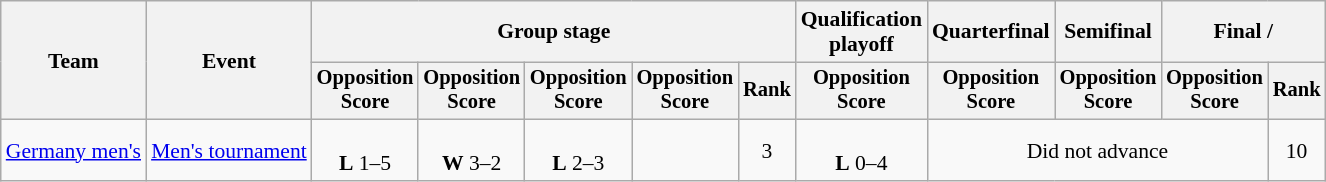<table class="wikitable" style="font-size:90%">
<tr>
<th rowspan=2>Team</th>
<th rowspan=2>Event</th>
<th colspan=5>Group stage</th>
<th>Qualification<br>playoff</th>
<th>Quarterfinal</th>
<th>Semifinal</th>
<th colspan=2>Final / </th>
</tr>
<tr style="font-size:95%">
<th>Opposition<br>Score</th>
<th>Opposition<br>Score</th>
<th>Opposition<br>Score</th>
<th>Opposition<br>Score</th>
<th>Rank</th>
<th>Opposition<br>Score</th>
<th>Opposition<br>Score</th>
<th>Opposition<br>Score</th>
<th>Opposition<br>Score</th>
<th>Rank</th>
</tr>
<tr align=center>
<td align=left><a href='#'>Germany men's</a></td>
<td align=left><a href='#'>Men's tournament</a></td>
<td><br><strong>L</strong> 1–5</td>
<td><br><strong>W</strong> 3–2</td>
<td><br><strong>L</strong> 2–3</td>
<td></td>
<td>3</td>
<td><br><strong>L</strong> 0–4</td>
<td colspan=3>Did not advance</td>
<td>10</td>
</tr>
</table>
